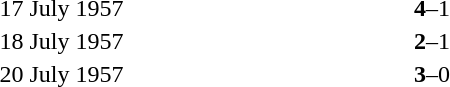<table style="text-align:center" width=500>
<tr>
<th width=30%></th>
<th width=30%></th>
<th width=10%></th>
<th width=30%></th>
<th width=10%></th>
</tr>
<tr>
<td>17 July 1957</td>
<td align="right"><strong></strong></td>
<td><strong>4</strong>–1</td>
<td align="left"></td>
</tr>
<tr>
<td>18 July 1957</td>
<td align="right"><strong></strong></td>
<td><strong>2</strong>–1</td>
<td align="left"></td>
</tr>
<tr>
<td>20 July 1957</td>
<td align="right"><strong></strong></td>
<td><strong>3</strong>–0</td>
<td align="left"></td>
</tr>
</table>
